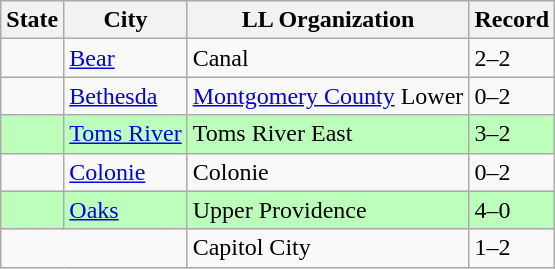<table class="wikitable">
<tr>
<th>State</th>
<th>City</th>
<th>LL Organization</th>
<th>Record</th>
</tr>
<tr>
<td><strong></strong></td>
<td><a href='#'>Bear</a></td>
<td>Canal</td>
<td>2–2</td>
</tr>
<tr>
<td><strong></strong></td>
<td><a href='#'>Bethesda</a></td>
<td><a href='#'>Montgomery County</a> Lower</td>
<td>0–2</td>
</tr>
<tr bgcolor="bbffbb">
<td><strong></strong></td>
<td><a href='#'>Toms River</a></td>
<td>Toms River East</td>
<td>3–2</td>
</tr>
<tr>
<td><strong></strong></td>
<td><a href='#'>Colonie</a></td>
<td>Colonie</td>
<td>0–2</td>
</tr>
<tr bgcolor="bbffbb">
<td><strong></strong></td>
<td><a href='#'>Oaks</a></td>
<td>Upper Providence</td>
<td>4–0</td>
</tr>
<tr>
<td colspan="2"><strong></strong></td>
<td>Capitol City</td>
<td>1–2</td>
</tr>
</table>
